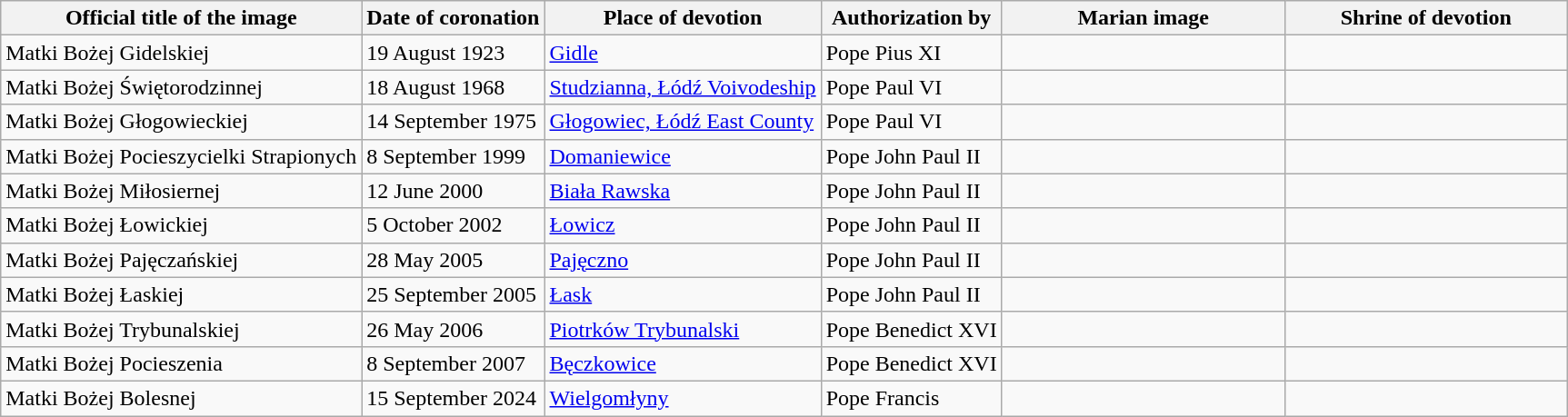<table class="wikitable sortable">
<tr>
<th>Official title of the image</th>
<th data-sort-type="date">Date of coronation</th>
<th>Place of devotion</th>
<th>Authorization by</th>
<th width=200px class=unsortable>Marian image</th>
<th width=200px class=unsortable>Shrine of devotion</th>
</tr>
<tr>
<td>Matki Bożej Gidelskiej</td>
<td>19 August 1923</td>
<td><a href='#'>Gidle</a></td>
<td>Pope Pius XI</td>
<td></td>
<td></td>
</tr>
<tr>
<td>Matki Bożej Świętorodzinnej</td>
<td>18 August 1968</td>
<td><a href='#'>Studzianna, Łódź Voivodeship</a></td>
<td>Pope Paul VI</td>
<td></td>
<td></td>
</tr>
<tr>
<td>Matki Bożej Głogowieckiej</td>
<td>14 September 1975</td>
<td><a href='#'>Głogowiec, Łódź East County</a></td>
<td>Pope Paul VI</td>
<td></td>
<td></td>
</tr>
<tr>
<td>Matki Bożej Pocieszycielki Strapionych</td>
<td>8 September 1999</td>
<td><a href='#'>Domaniewice</a></td>
<td>Pope John Paul II</td>
<td></td>
<td></td>
</tr>
<tr>
<td>Matki Bożej Miłosiernej</td>
<td>12 June 2000</td>
<td><a href='#'>Biała Rawska</a></td>
<td>Pope John Paul II</td>
<td></td>
<td></td>
</tr>
<tr>
<td>Matki Bożej Łowickiej</td>
<td>5 October 2002</td>
<td><a href='#'>Łowicz</a></td>
<td>Pope John Paul II</td>
<td></td>
<td></td>
</tr>
<tr>
<td>Matki Bożej Pajęczańskiej</td>
<td>28 May 2005</td>
<td><a href='#'>Pajęczno</a></td>
<td>Pope John Paul II</td>
<td></td>
<td></td>
</tr>
<tr>
<td>Matki Bożej Łaskiej</td>
<td>25 September 2005</td>
<td><a href='#'>Łask</a></td>
<td>Pope John Paul II</td>
<td></td>
<td></td>
</tr>
<tr>
<td>Matki Bożej Trybunalskiej</td>
<td>26 May 2006</td>
<td><a href='#'>Piotrków Trybunalski</a></td>
<td>Pope Benedict XVI</td>
<td></td>
<td></td>
</tr>
<tr>
<td>Matki Bożej Pocieszenia</td>
<td>8 September 2007</td>
<td><a href='#'>Bęczkowice</a></td>
<td>Pope Benedict XVI</td>
<td></td>
<td></td>
</tr>
<tr>
<td>Matki Bożej Bolesnej</td>
<td>15 September 2024</td>
<td><a href='#'>Wielgomłyny</a></td>
<td>Pope Francis</td>
<td></td>
<td></td>
</tr>
</table>
